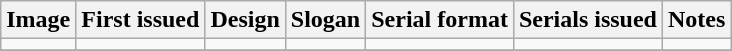<table class="wikitable">
<tr>
<th>Image</th>
<th>First issued</th>
<th>Design</th>
<th>Slogan</th>
<th>Serial format</th>
<th>Serials issued</th>
<th>Notes</th>
</tr>
<tr>
<td></td>
<td></td>
<td></td>
<td></td>
<td></td>
<td></td>
<td></td>
</tr>
<tr>
</tr>
</table>
